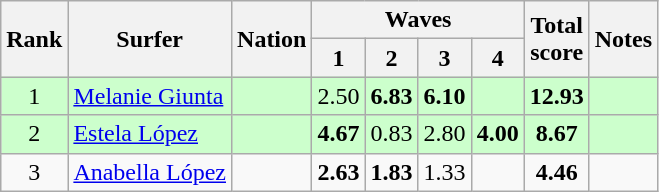<table class="wikitable sortable" style="text-align:center">
<tr>
<th rowspan=2>Rank</th>
<th rowspan=2>Surfer</th>
<th rowspan=2>Nation</th>
<th colspan=4>Waves</th>
<th rowspan=2>Total<br>score</th>
<th rowspan=2>Notes</th>
</tr>
<tr>
<th>1</th>
<th>2</th>
<th>3</th>
<th>4</th>
</tr>
<tr bgcolor=ccffcc>
<td>1</td>
<td align=left><a href='#'>Melanie Giunta</a></td>
<td align=left></td>
<td>2.50</td>
<td><strong>6.83</strong></td>
<td><strong>6.10</strong></td>
<td></td>
<td><strong>12.93</strong></td>
<td></td>
</tr>
<tr bgcolor=ccffcc>
<td>2</td>
<td align=left><a href='#'>Estela López</a></td>
<td align=left></td>
<td><strong>4.67</strong></td>
<td>0.83</td>
<td>2.80</td>
<td><strong>4.00</strong></td>
<td><strong>8.67</strong></td>
<td></td>
</tr>
<tr>
<td>3</td>
<td align=left><a href='#'>Anabella López</a></td>
<td align=left></td>
<td><strong>2.63</strong></td>
<td><strong>1.83</strong></td>
<td>1.33</td>
<td></td>
<td><strong>4.46</strong></td>
<td></td>
</tr>
</table>
